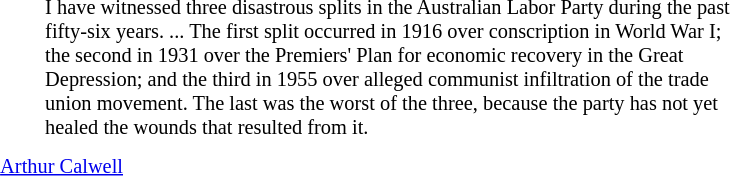<table cellpadding="5"  style="width:40%; float:right; font-size:85%;border-collapse:collapse; background:transparent; border-style:none;">
<tr>
<td width="20" valign=top></td>
<td align="left">I have witnessed three disastrous splits in the Australian Labor Party during the past fifty-six years. ... The first split occurred in 1916 over conscription in World War I; the second in 1931 over the Premiers' Plan for economic recovery in the Great Depression; and the third in 1955 over alleged communist infiltration of the trade union movement. The last was the worst of the three, because the party has not yet healed the wounds that resulted from it. </td>
</tr>
<tr>
<td colspan="3"><div><a href='#'>Arthur Calwell</a></div></td>
</tr>
</table>
